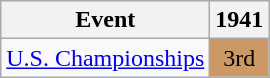<table class="wikitable">
<tr>
<th>Event</th>
<th>1941</th>
</tr>
<tr>
<td><a href='#'>U.S. Championships</a></td>
<td align="center" bgcolor="cc9966">3rd</td>
</tr>
</table>
